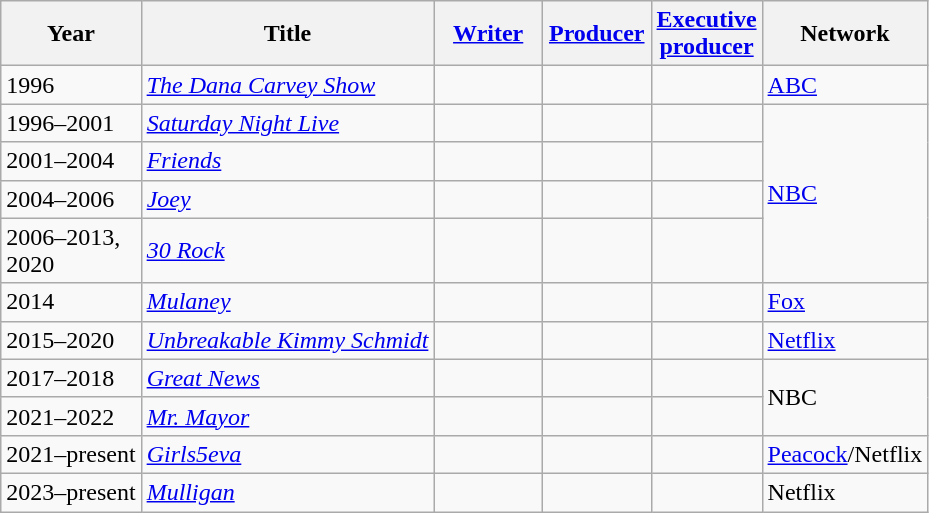<table class="wikitable">
<tr>
<th>Year</th>
<th>Title</th>
<th width=65><a href='#'>Writer</a></th>
<th width=65><a href='#'>Producer</a></th>
<th><a href='#'>Executive<br>producer</a></th>
<th>Network</th>
</tr>
<tr>
<td>1996</td>
<td><em><a href='#'>The Dana Carvey Show</a></em></td>
<td></td>
<td></td>
<td></td>
<td><a href='#'>ABC</a></td>
</tr>
<tr>
<td>1996–2001</td>
<td><em><a href='#'>Saturday Night Live</a></em></td>
<td></td>
<td></td>
<td></td>
<td rowspan="4"><a href='#'>NBC</a></td>
</tr>
<tr>
<td>2001–2004</td>
<td><em><a href='#'>Friends</a></em></td>
<td></td>
<td></td>
<td></td>
</tr>
<tr>
<td>2004–2006</td>
<td><em><a href='#'>Joey</a></em></td>
<td></td>
<td></td>
<td></td>
</tr>
<tr>
<td>2006–2013,<br>2020</td>
<td><em><a href='#'>30 Rock</a></em></td>
<td></td>
<td></td>
<td></td>
</tr>
<tr>
<td>2014</td>
<td><em><a href='#'>Mulaney</a></em></td>
<td></td>
<td></td>
<td></td>
<td><a href='#'>Fox</a></td>
</tr>
<tr>
<td>2015–2020</td>
<td><em><a href='#'>Unbreakable Kimmy Schmidt</a></em></td>
<td></td>
<td></td>
<td></td>
<td><a href='#'>Netflix</a></td>
</tr>
<tr>
<td>2017–2018</td>
<td><em><a href='#'>Great News</a></em></td>
<td></td>
<td></td>
<td></td>
<td rowspan="2">NBC</td>
</tr>
<tr>
<td>2021–2022</td>
<td><em><a href='#'>Mr. Mayor</a></em></td>
<td></td>
<td></td>
<td></td>
</tr>
<tr>
<td>2021–present</td>
<td><em><a href='#'>Girls5eva</a></em></td>
<td></td>
<td></td>
<td></td>
<td><a href='#'>Peacock</a>/Netflix</td>
</tr>
<tr>
<td>2023–present</td>
<td><em><a href='#'>Mulligan</a></em></td>
<td></td>
<td></td>
<td></td>
<td>Netflix</td>
</tr>
</table>
